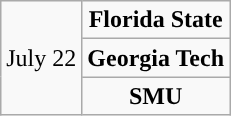<table class="wikitable" style="text-align: center;">
<tr>
<td rowspan="3">July 22</td>
<td><strong>Florida State</strong></td>
</tr>
<tr>
<td><strong>Georgia Tech</strong></td>
</tr>
<tr>
<td><strong>SMU</strong></td>
</tr>
</table>
